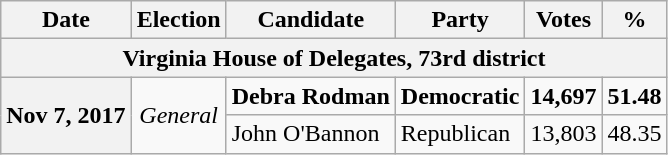<table class="wikitable">
<tr>
<th>Date</th>
<th>Election</th>
<th>Candidate</th>
<th>Party</th>
<th>Votes</th>
<th>%</th>
</tr>
<tr>
<th colspan="6">Virginia House of Delegates, 73rd district</th>
</tr>
<tr>
<th rowspan="2">Nov 7, 2017</th>
<td rowspan="2" align="center"><em>General</em></td>
<td><strong>Debra Rodman</strong></td>
<td><strong>Democratic</strong></td>
<td align="right"><strong>14,697</strong></td>
<td align="right"><strong>51.48</strong></td>
</tr>
<tr>
<td>John O'Bannon</td>
<td>Republican</td>
<td align="right">13,803</td>
<td align="right">48.35</td>
</tr>
</table>
